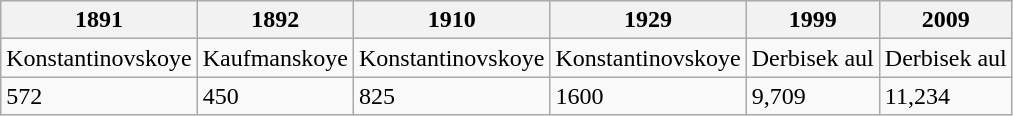<table class="wikitable">
<tr>
<th>1891</th>
<th>1892</th>
<th>1910</th>
<th>1929</th>
<th>1999</th>
<th>2009</th>
</tr>
<tr>
<td>Konstantinovskoye</td>
<td>Kaufmanskoye</td>
<td>Konstantinovskoye</td>
<td>Konstantinovskoye</td>
<td>Derbisek aul</td>
<td>Derbisek aul</td>
</tr>
<tr>
<td>572</td>
<td>450</td>
<td>825</td>
<td>1600</td>
<td>9,709</td>
<td>11,234</td>
</tr>
</table>
